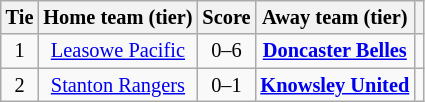<table class="wikitable" style="text-align:center; font-size:85%">
<tr>
<th>Tie</th>
<th>Home team (tier)</th>
<th>Score</th>
<th>Away team (tier)</th>
<th></th>
</tr>
<tr>
<td align="center">1</td>
<td><a href='#'>Leasowe Pacific</a></td>
<td align="center">0–6</td>
<td><strong><a href='#'>Doncaster Belles</a></strong></td>
<td></td>
</tr>
<tr>
<td align="center">2</td>
<td><a href='#'>Stanton Rangers</a></td>
<td align="center">0–1</td>
<td><strong><a href='#'>Knowsley United</a></strong></td>
<td></td>
</tr>
</table>
